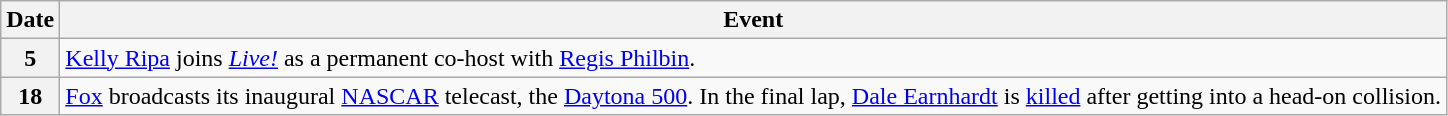<table class="wikitable">
<tr>
<th>Date</th>
<th>Event</th>
</tr>
<tr>
<th>5</th>
<td><a href='#'>Kelly Ripa</a> joins <em><a href='#'>Live!</a></em> as a permanent co-host with <a href='#'>Regis Philbin</a>.</td>
</tr>
<tr>
<th>18</th>
<td><a href='#'>Fox</a> broadcasts its inaugural <a href='#'>NASCAR</a> telecast, the <a href='#'>Daytona 500</a>. In the final lap, <a href='#'>Dale Earnhardt</a> is <a href='#'>killed</a> after getting into a head-on collision.</td>
</tr>
</table>
